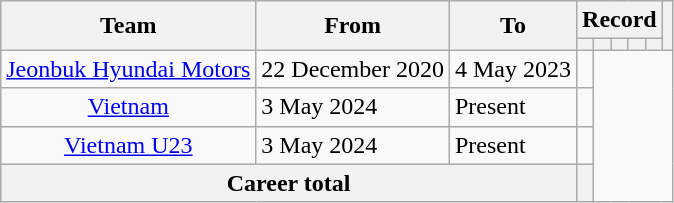<table class=wikitable style="text-align:center;">
<tr>
<th rowspan="2">Team</th>
<th rowspan="2">From</th>
<th rowspan="2">To</th>
<th colspan="5">Record</th>
<th rowspan="2"></th>
</tr>
<tr>
<th></th>
<th></th>
<th></th>
<th></th>
<th></th>
</tr>
<tr>
<td><a href='#'>Jeonbuk Hyundai Motors</a></td>
<td align=left>22 December 2020</td>
<td align=left>4 May 2023<br></td>
<td></td>
</tr>
<tr>
<td><a href='#'>Vietnam</a></td>
<td align=left>3 May 2024</td>
<td align=left>Present<br></td>
<td></td>
</tr>
<tr>
<td><a href='#'>Vietnam U23</a></td>
<td align=left>3 May 2024</td>
<td align=left>Present<br></td>
<td></td>
</tr>
<tr>
<th colspan=3>Career total<br></th>
<th></th>
</tr>
</table>
